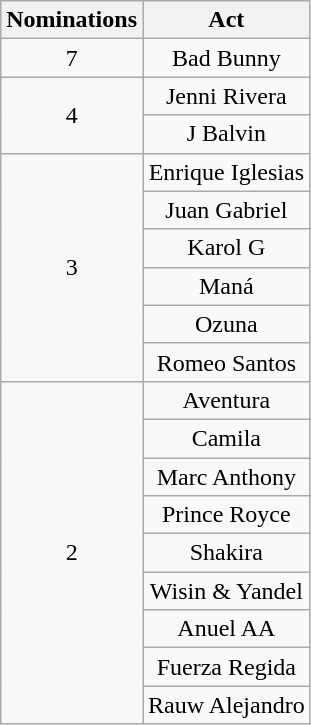<table class="wikitable" rowspan="2" style="text-align:center;">
<tr>
<th scope="col">Nominations</th>
<th scope="col">Act</th>
</tr>
<tr>
<td>7</td>
<td>Bad Bunny</td>
</tr>
<tr>
<td rowspan="2">4</td>
<td>Jenni Rivera</td>
</tr>
<tr>
<td>J Balvin</td>
</tr>
<tr>
<td rowspan="6">3</td>
<td>Enrique Iglesias</td>
</tr>
<tr>
<td>Juan Gabriel</td>
</tr>
<tr>
<td>Karol G</td>
</tr>
<tr>
<td>Maná</td>
</tr>
<tr>
<td>Ozuna</td>
</tr>
<tr>
<td>Romeo Santos</td>
</tr>
<tr>
<td rowspan="9">2</td>
<td>Aventura</td>
</tr>
<tr>
<td>Camila</td>
</tr>
<tr>
<td>Marc Anthony</td>
</tr>
<tr>
<td>Prince Royce</td>
</tr>
<tr>
<td>Shakira</td>
</tr>
<tr>
<td>Wisin & Yandel</td>
</tr>
<tr>
<td>Anuel AA</td>
</tr>
<tr>
<td>Fuerza Regida</td>
</tr>
<tr>
<td>Rauw Alejandro</td>
</tr>
</table>
